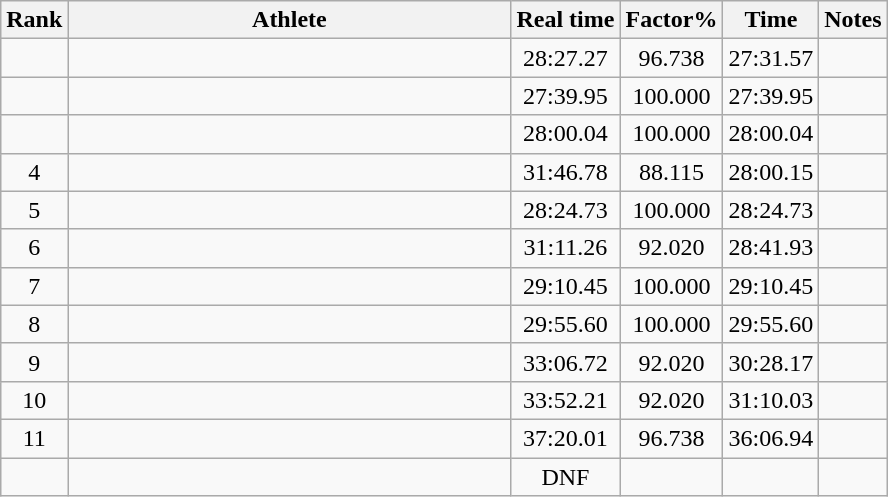<table class="wikitable" style="text-align:center">
<tr>
<th>Rank</th>
<th Style="width:18em">Athlete</th>
<th>Real time</th>
<th>Factor%</th>
<th>Time</th>
<th>Notes</th>
</tr>
<tr>
<td></td>
<td style="text-align:left"></td>
<td>28:27.27</td>
<td>96.738</td>
<td>27:31.57</td>
<td></td>
</tr>
<tr>
<td></td>
<td style="text-align:left"></td>
<td>27:39.95</td>
<td>100.000</td>
<td>27:39.95</td>
<td></td>
</tr>
<tr>
<td></td>
<td style="text-align:left"></td>
<td>28:00.04</td>
<td>100.000</td>
<td>28:00.04</td>
<td></td>
</tr>
<tr>
<td>4</td>
<td style="text-align:left"></td>
<td>31:46.78</td>
<td>88.115</td>
<td>28:00.15</td>
<td></td>
</tr>
<tr>
<td>5</td>
<td style="text-align:left"></td>
<td>28:24.73</td>
<td>100.000</td>
<td>28:24.73</td>
<td></td>
</tr>
<tr>
<td>6</td>
<td style="text-align:left"></td>
<td>31:11.26</td>
<td>92.020</td>
<td>28:41.93</td>
<td></td>
</tr>
<tr>
<td>7</td>
<td style="text-align:left"></td>
<td>29:10.45</td>
<td>100.000</td>
<td>29:10.45</td>
<td></td>
</tr>
<tr>
<td>8</td>
<td style="text-align:left"></td>
<td>29:55.60</td>
<td>100.000</td>
<td>29:55.60</td>
<td></td>
</tr>
<tr>
<td>9</td>
<td style="text-align:left"></td>
<td>33:06.72</td>
<td>92.020</td>
<td>30:28.17</td>
<td></td>
</tr>
<tr>
<td>10</td>
<td style="text-align:left"></td>
<td>33:52.21</td>
<td>92.020</td>
<td>31:10.03</td>
<td></td>
</tr>
<tr>
<td>11</td>
<td style="text-align:left"></td>
<td>37:20.01</td>
<td>96.738</td>
<td>36:06.94</td>
<td></td>
</tr>
<tr>
<td></td>
<td style="text-align:left"></td>
<td>DNF</td>
<td></td>
<td></td>
<td></td>
</tr>
</table>
